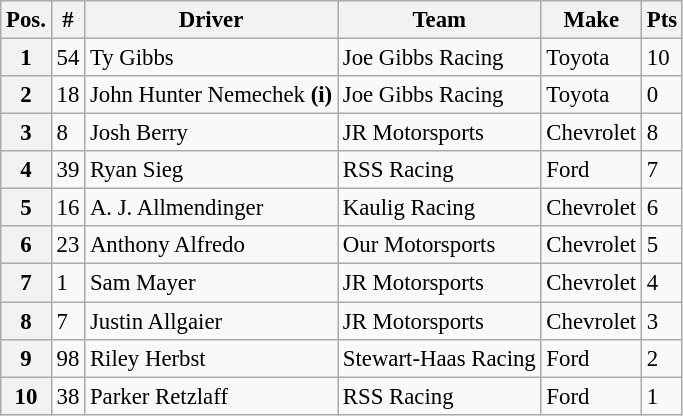<table class="wikitable" style="font-size:95%">
<tr>
<th>Pos.</th>
<th>#</th>
<th>Driver</th>
<th>Team</th>
<th>Make</th>
<th>Pts</th>
</tr>
<tr>
<th>1</th>
<td>54</td>
<td>Ty Gibbs</td>
<td>Joe Gibbs Racing</td>
<td>Toyota</td>
<td>10</td>
</tr>
<tr>
<th>2</th>
<td>18</td>
<td>John Hunter Nemechek <strong>(i)</strong></td>
<td>Joe Gibbs Racing</td>
<td>Toyota</td>
<td>0</td>
</tr>
<tr>
<th>3</th>
<td>8</td>
<td>Josh Berry</td>
<td>JR Motorsports</td>
<td>Chevrolet</td>
<td>8</td>
</tr>
<tr>
<th>4</th>
<td>39</td>
<td>Ryan Sieg</td>
<td>RSS Racing</td>
<td>Ford</td>
<td>7</td>
</tr>
<tr>
<th>5</th>
<td>16</td>
<td>A. J. Allmendinger</td>
<td>Kaulig Racing</td>
<td>Chevrolet</td>
<td>6</td>
</tr>
<tr>
<th>6</th>
<td>23</td>
<td>Anthony Alfredo</td>
<td>Our Motorsports</td>
<td>Chevrolet</td>
<td>5</td>
</tr>
<tr>
<th>7</th>
<td>1</td>
<td>Sam Mayer</td>
<td>JR Motorsports</td>
<td>Chevrolet</td>
<td>4</td>
</tr>
<tr>
<th>8</th>
<td>7</td>
<td>Justin Allgaier</td>
<td>JR Motorsports</td>
<td>Chevrolet</td>
<td>3</td>
</tr>
<tr>
<th>9</th>
<td>98</td>
<td>Riley Herbst</td>
<td>Stewart-Haas Racing</td>
<td>Ford</td>
<td>2</td>
</tr>
<tr>
<th>10</th>
<td>38</td>
<td>Parker Retzlaff</td>
<td>RSS Racing</td>
<td>Ford</td>
<td>1</td>
</tr>
</table>
